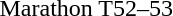<table>
<tr>
<td>Marathon T52–53<br></td>
<td></td>
<td></td>
<td></td>
</tr>
<tr>
</tr>
</table>
